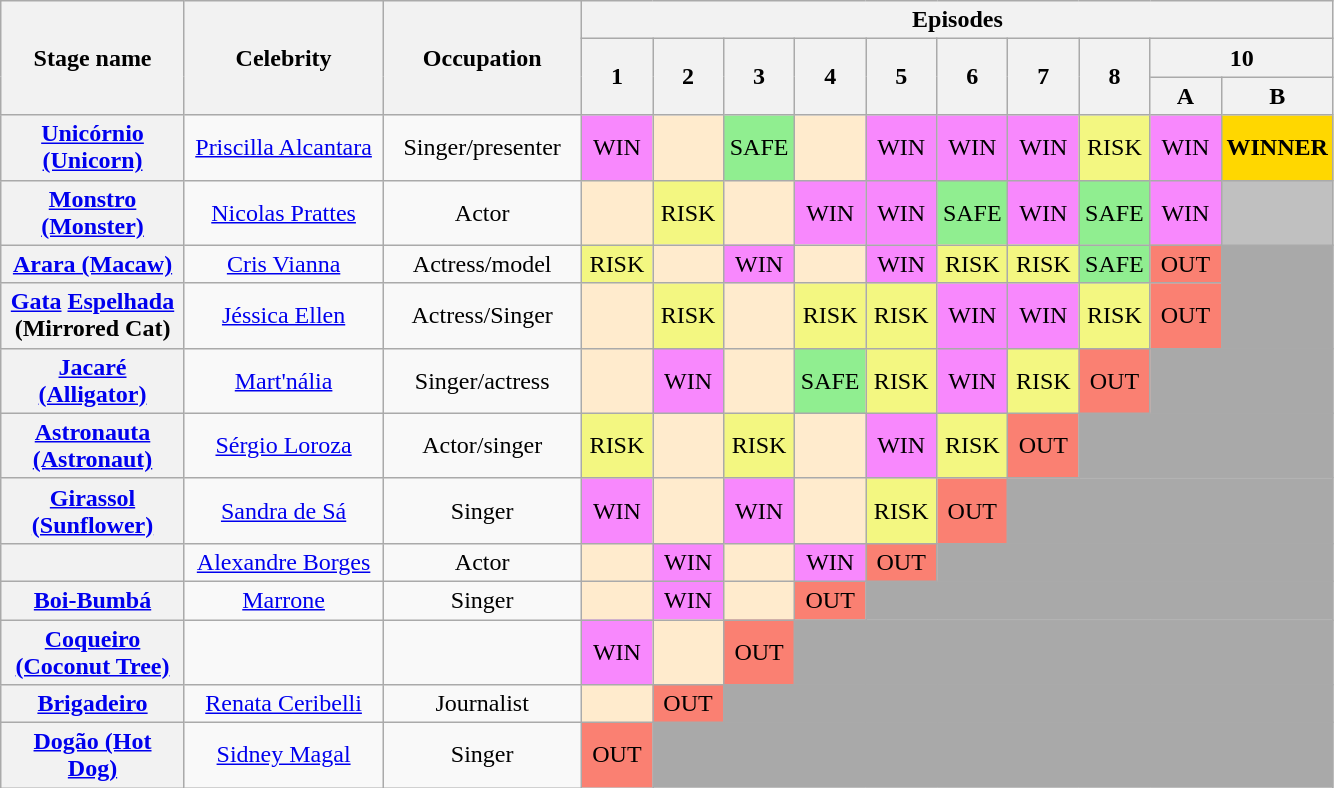<table class="wikitable" style="text-align:center; ">
<tr>
<th rowspan=3 width=115>Stage name</th>
<th rowspan=3 width=125>Celebrity</th>
<th rowspan=3 width=125>Occupation</th>
<th colspan=10>Episodes</th>
</tr>
<tr>
<th width=040 rowspan="2">1</th>
<th width=040 rowspan="2">2</th>
<th width=040 rowspan="2">3</th>
<th width=040 rowspan="2">4</th>
<th width=040 rowspan="2">5</th>
<th width=040 rowspan="2">6</th>
<th width=040 rowspan="2">7</th>
<th width=040 rowspan="2">8</th>
<th colspan="2">10</th>
</tr>
<tr>
<th>A</th>
<th>B</th>
</tr>
<tr>
<th><a href='#'>Unicórnio (Unicorn)</a></th>
<td><a href='#'>Priscilla Alcantara</a></td>
<td>Singer/presenter</td>
<td bgcolor="#F888FD">WIN</td>
<td bgcolor="#FFEBCD"></td>
<td bgcolor="lightgreen">SAFE</td>
<td bgcolor="#FFEBCD"></td>
<td bgcolor="#F888FD">WIN</td>
<td bgcolor="#F888FD">WIN</td>
<td bgcolor="#F888FD">WIN</td>
<td bgcolor="#F3F781">RISK</td>
<td bgcolor="#F888FD" width=040>WIN</td>
<td bgcolor="#FFD700" width=060><strong>WINNER</strong></td>
</tr>
<tr>
<th><a href='#'>Monstro (Monster)</a></th>
<td><a href='#'>Nicolas Prattes</a></td>
<td>Actor</td>
<td bgcolor="#FFEBCD"></td>
<td bgcolor="#F3F781">RISK</td>
<td bgcolor="#FFEBCD"></td>
<td bgcolor="#F888FD">WIN</td>
<td bgcolor="#F888FD">WIN</td>
<td bgcolor="lightgreen">SAFE</td>
<td bgcolor="#F888FD">WIN</td>
<td bgcolor="lightgreen">SAFE</td>
<td bgcolor="#F888FD">WIN</td>
<td bgcolor="#C0C0C0"></td>
</tr>
<tr>
<th><a href='#'>Arara (Macaw)</a></th>
<td><a href='#'>Cris Vianna</a></td>
<td>Actress/model</td>
<td bgcolor="#F3F781">RISK</td>
<td bgcolor="#FFEBCD"></td>
<td bgcolor="#F888FD">WIN</td>
<td bgcolor="#FFEBCD"></td>
<td bgcolor="#F888FD">WIN</td>
<td bgcolor="#F3F781">RISK</td>
<td bgcolor="#F3F781">RISK</td>
<td bgcolor="lightgreen">SAFE</td>
<td bgcolor="#FA8072">OUT</td>
<td bgcolor="#A9A9A9" rowspan="2"></td>
</tr>
<tr>
<th><a href='#'>Gata</a> <a href='#'>Espelhada</a> (Mirrored Cat)</th>
<td><a href='#'>Jéssica Ellen</a></td>
<td>Actress/Singer</td>
<td bgcolor=#FFEBCD></td>
<td bgcolor="#F3F781">RISK</td>
<td bgcolor="#FFEBCD"></td>
<td bgcolor="#F3F781">RISK</td>
<td bgcolor="#F3F781">RISK</td>
<td bgcolor="#F888FD">WIN</td>
<td bgcolor="#F888FD">WIN</td>
<td bgcolor="#F3F781">RISK</td>
<td bgcolor="#FA8072">OUT</td>
</tr>
<tr>
<th><a href='#'>Jacaré (Alligator)</a></th>
<td><a href='#'>Mart'nália</a></td>
<td>Singer/actress</td>
<td bgcolor="#FFEBCD"></td>
<td bgcolor="#F888FD">WIN</td>
<td bgcolor="#FFEBCD"></td>
<td bgcolor="lightgreen">SAFE</td>
<td bgcolor="#F3F781">RISK</td>
<td bgcolor="#F888FD">WIN</td>
<td bgcolor="#F3F781">RISK</td>
<td bgcolor="#FA8072">OUT</td>
<td bgcolor="#A9A9A9" colspan="2"></td>
</tr>
<tr>
<th><a href='#'>Astronauta (Astronaut)</a></th>
<td><a href='#'>Sérgio Loroza</a></td>
<td>Actor/singer</td>
<td bgcolor="#F3F781">RISK</td>
<td bgcolor="#FFEBCD"></td>
<td bgcolor="#F3F781">RISK</td>
<td bgcolor="#FFEBCD"></td>
<td bgcolor="#F888FD">WIN</td>
<td bgcolor="#F3F781">RISK</td>
<td bgcolor="#FA8072">OUT</td>
<td bgcolor="#A9A9A9" colspan="3"></td>
</tr>
<tr>
<th><a href='#'>Girassol (Sunflower)</a></th>
<td><a href='#'>Sandra de Sá</a></td>
<td>Singer</td>
<td bgcolor="#F888FD">WIN</td>
<td bgcolor="#FFEBCD"></td>
<td bgcolor="#F888FD">WIN</td>
<td bgcolor="#FFEBCD"></td>
<td bgcolor="#F3F781">RISK</td>
<td bgcolor="#FA8072">OUT</td>
<td bgcolor="#A9A9A9" colspan="4"></td>
</tr>
<tr>
<th></th>
<td><a href='#'>Alexandre Borges</a></td>
<td>Actor</td>
<td bgcolor="#FFEBCD"></td>
<td bgcolor="#F888FD">WIN</td>
<td bgcolor="#FFEBCD"></td>
<td bgcolor="#F888FD">WIN</td>
<td bgcolor="#FA8072">OUT</td>
<td bgcolor="#A9A9A9" colspan="5"></td>
</tr>
<tr>
<th><a href='#'>Boi-Bumbá</a></th>
<td><a href='#'>Marrone</a></td>
<td>Singer</td>
<td bgcolor="#FFEBCD"></td>
<td bgcolor="#F888FD">WIN</td>
<td bgcolor="#FFEBCD"></td>
<td bgcolor="#FA8072">OUT</td>
<td bgcolor="#A9A9A9" colspan="6"></td>
</tr>
<tr>
<th><a href='#'>Coqueiro (Coconut Tree)</a></th>
<td></td>
<td></td>
<td bgcolor="#F888FD">WIN</td>
<td bgcolor="#FFEBCD"></td>
<td bgcolor="#FA8072">OUT</td>
<td bgcolor="#A9A9A9" colspan="7"></td>
</tr>
<tr>
<th><a href='#'>Brigadeiro</a></th>
<td><a href='#'>Renata Ceribelli</a></td>
<td>Journalist</td>
<td bgcolor=#FFEBCD></td>
<td bgcolor="#FA8072">OUT</td>
<td bgcolor="#A9A9A9" colspan="8"></td>
</tr>
<tr>
<th><a href='#'>Dogão (Hot Dog)</a></th>
<td><a href='#'>Sidney Magal</a></td>
<td>Singer</td>
<td bgcolor="#FA8072">OUT</td>
<td bgcolor="#A9A9A9" colspan="9"></td>
</tr>
</table>
